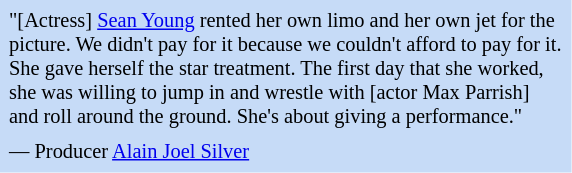<table class="toccolours" style="float: right; margin-left: 1em; margin-right: 2em; font-size: 85%; background:#c6dbf7; color:black; width:28em; max-width: 40%;" cellspacing="5">
<tr>
<td style="text-align: left;">"[Actress] <a href='#'>Sean Young</a> rented her own limo and her own jet for the picture. We didn't pay for it because we couldn't afford to pay for it. She gave herself the star treatment. The first day that she worked, she was willing to jump in and wrestle with [actor Max Parrish] and roll around the ground. She's about giving a performance."</td>
</tr>
<tr>
<td style="text-align: left;">— Producer <a href='#'>Alain Joel Silver</a></td>
</tr>
</table>
